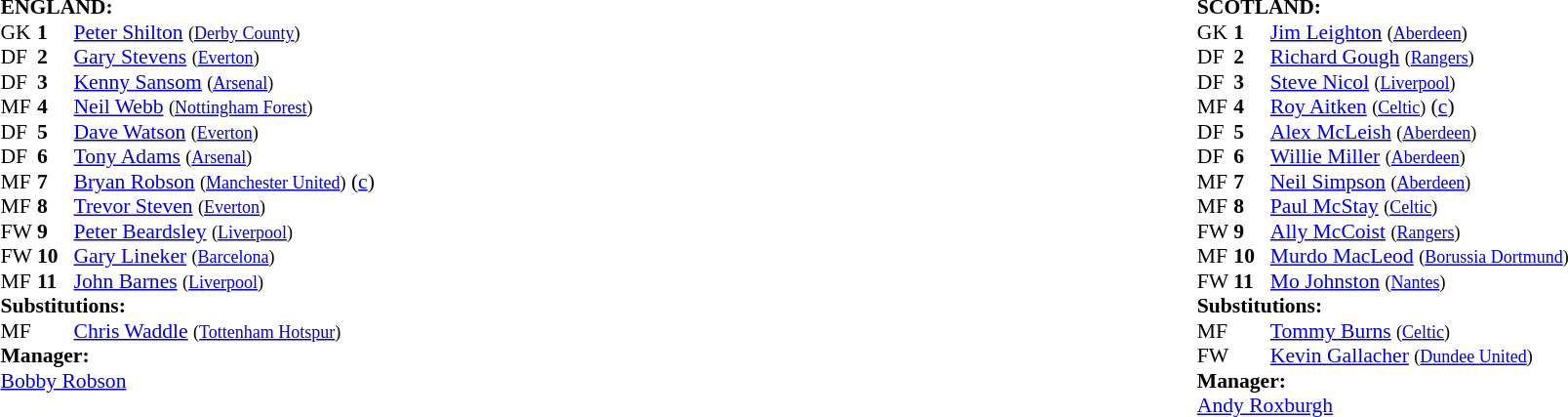<table width="100%">
<tr>
<td valign="top" width="50%"><br><table style="font-size: 90%" cellspacing="0" cellpadding="0">
<tr>
<td colspan=4><strong>ENGLAND:</strong></td>
</tr>
<tr>
<th width="25"></th>
<th width="25"></th>
</tr>
<tr>
<td>GK</td>
<td><strong>1</strong></td>
<td><a href='#'>Peter Shilton</a> <small>(<a href='#'>Derby County</a>)</small></td>
</tr>
<tr>
<td>DF</td>
<td><strong>2</strong></td>
<td><a href='#'>Gary Stevens</a> <small>(<a href='#'>Everton</a>)</small></td>
</tr>
<tr>
<td>DF</td>
<td><strong>3</strong></td>
<td><a href='#'>Kenny Sansom</a> <small>(<a href='#'>Arsenal</a>)</small></td>
</tr>
<tr>
<td>MF</td>
<td><strong>4</strong></td>
<td><a href='#'>Neil Webb</a> <small>(<a href='#'>Nottingham Forest</a>)</small></td>
</tr>
<tr>
<td>DF</td>
<td><strong>5</strong></td>
<td><a href='#'>Dave Watson</a> <small>(<a href='#'>Everton</a>)</small></td>
</tr>
<tr>
<td>DF</td>
<td><strong>6</strong></td>
<td><a href='#'>Tony Adams</a> <small>(<a href='#'>Arsenal</a>)</small></td>
</tr>
<tr>
<td>MF</td>
<td><strong>7</strong></td>
<td><a href='#'>Bryan Robson</a> <small>(<a href='#'>Manchester United</a>)</small> (<a href='#'>c</a>)</td>
</tr>
<tr>
<td>MF</td>
<td><strong>8</strong></td>
<td><a href='#'>Trevor Steven</a> <small>(<a href='#'>Everton</a>)</small></td>
<td></td>
<td></td>
</tr>
<tr>
<td>FW</td>
<td><strong>9</strong></td>
<td><a href='#'>Peter Beardsley</a> <small>(<a href='#'>Liverpool</a>)</small></td>
</tr>
<tr>
<td>FW</td>
<td><strong>10</strong></td>
<td><a href='#'>Gary Lineker</a> <small>(<a href='#'>Barcelona</a>)</small></td>
</tr>
<tr>
<td>MF</td>
<td><strong>11</strong></td>
<td><a href='#'>John Barnes</a> <small>(<a href='#'>Liverpool</a>)</small></td>
</tr>
<tr>
<td colspan=3><strong>Substitutions:</strong></td>
</tr>
<tr>
<td>MF</td>
<td><strong></strong></td>
<td><a href='#'>Chris Waddle</a> <small>(<a href='#'>Tottenham Hotspur</a>)</small></td>
<td></td>
<td></td>
</tr>
<tr>
<td colspan=3><strong>Manager:</strong></td>
</tr>
<tr>
<td colspan=4><a href='#'>Bobby Robson</a></td>
</tr>
</table>
</td>
<td valign="top" width="50%"><br><table style="font-size: 90%" cellspacing="0" cellpadding="0" align="center">
<tr>
<td colspan=4><strong>SCOTLAND:</strong></td>
</tr>
<tr>
<th width="25"></th>
<th width="25"></th>
</tr>
<tr>
<td>GK</td>
<td><strong>1</strong></td>
<td><a href='#'>Jim Leighton</a> <small>(<a href='#'>Aberdeen</a>)</small></td>
</tr>
<tr>
<td>DF</td>
<td><strong>2</strong></td>
<td><a href='#'>Richard Gough</a> <small>(<a href='#'>Rangers</a>)</small></td>
</tr>
<tr>
<td>DF</td>
<td><strong>3</strong></td>
<td><a href='#'>Steve Nicol</a> <small>(<a href='#'>Liverpool</a>)</small></td>
</tr>
<tr>
<td>MF</td>
<td><strong>4</strong></td>
<td><a href='#'>Roy Aitken</a> <small>(<a href='#'>Celtic</a>)</small> (<a href='#'>c</a>)</td>
</tr>
<tr>
<td>DF</td>
<td><strong>5</strong></td>
<td><a href='#'>Alex McLeish</a> <small>(<a href='#'>Aberdeen</a>)</small></td>
</tr>
<tr>
<td>DF</td>
<td><strong>6</strong></td>
<td><a href='#'>Willie Miller</a> <small>(<a href='#'>Aberdeen</a>)</small></td>
<td></td>
<td></td>
</tr>
<tr>
<td>MF</td>
<td><strong>7</strong></td>
<td><a href='#'>Neil Simpson</a> <small>(<a href='#'>Aberdeen</a>)</small></td>
</tr>
<tr>
<td>MF</td>
<td><strong>8</strong></td>
<td><a href='#'>Paul McStay</a> <small>(<a href='#'>Celtic</a>)</small></td>
<td></td>
<td></td>
</tr>
<tr>
<td>FW</td>
<td><strong>9</strong></td>
<td><a href='#'>Ally McCoist</a> <small>(<a href='#'>Rangers</a>)</small></td>
</tr>
<tr>
<td>MF</td>
<td><strong>10</strong></td>
<td><a href='#'>Murdo MacLeod</a> <small>(<a href='#'>Borussia Dortmund</a>)</small></td>
</tr>
<tr>
<td>FW</td>
<td><strong>11</strong></td>
<td><a href='#'>Mo Johnston</a> <small>(<a href='#'>Nantes</a>)</small></td>
</tr>
<tr>
<td colspan=3><strong>Substitutions:</strong></td>
</tr>
<tr>
<td>MF</td>
<td><strong></strong></td>
<td><a href='#'>Tommy Burns</a> <small>(<a href='#'>Celtic</a>)</small></td>
<td></td>
<td></td>
</tr>
<tr>
<td>FW</td>
<td><strong></strong></td>
<td><a href='#'>Kevin Gallacher</a> <small>(<a href='#'>Dundee United</a>)</small></td>
<td></td>
<td></td>
</tr>
<tr>
<td colspan=3><strong>Manager:</strong></td>
</tr>
<tr>
<td colspan=4><a href='#'>Andy Roxburgh</a></td>
</tr>
</table>
</td>
</tr>
</table>
